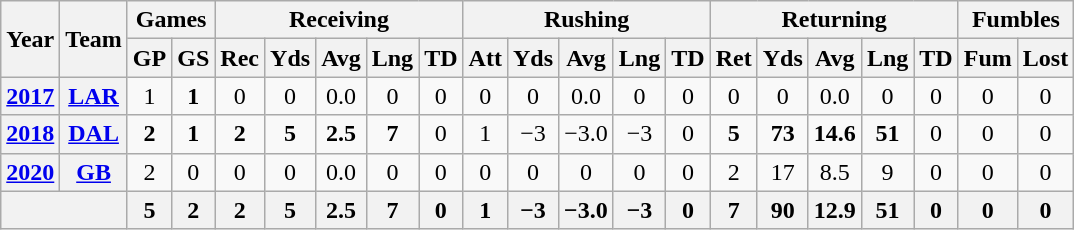<table class="wikitable" style="text-align: center;">
<tr>
<th rowspan="2">Year</th>
<th rowspan="2">Team</th>
<th colspan="2">Games</th>
<th colspan="5">Receiving</th>
<th colspan="5">Rushing</th>
<th colspan="5">Returning</th>
<th colspan="2">Fumbles</th>
</tr>
<tr>
<th>GP</th>
<th>GS</th>
<th>Rec</th>
<th>Yds</th>
<th>Avg</th>
<th>Lng</th>
<th>TD</th>
<th>Att</th>
<th>Yds</th>
<th>Avg</th>
<th>Lng</th>
<th>TD</th>
<th>Ret</th>
<th>Yds</th>
<th>Avg</th>
<th>Lng</th>
<th>TD</th>
<th>Fum</th>
<th>Lost</th>
</tr>
<tr>
<th><a href='#'>2017</a></th>
<th><a href='#'>LAR</a></th>
<td>1</td>
<td><strong>1</strong></td>
<td>0</td>
<td>0</td>
<td>0.0</td>
<td>0</td>
<td>0</td>
<td>0</td>
<td>0</td>
<td>0.0</td>
<td>0</td>
<td>0</td>
<td>0</td>
<td>0</td>
<td>0.0</td>
<td>0</td>
<td>0</td>
<td>0</td>
<td>0</td>
</tr>
<tr>
<th><a href='#'>2018</a></th>
<th><a href='#'>DAL</a></th>
<td><strong>2</strong></td>
<td><strong>1</strong></td>
<td><strong>2</strong></td>
<td><strong>5</strong></td>
<td><strong>2.5</strong></td>
<td><strong>7</strong></td>
<td>0</td>
<td>1</td>
<td>−3</td>
<td>−3.0</td>
<td>−3</td>
<td>0</td>
<td><strong>5</strong></td>
<td><strong>73</strong></td>
<td><strong>14.6</strong></td>
<td><strong>51</strong></td>
<td>0</td>
<td>0</td>
<td>0</td>
</tr>
<tr>
<th><a href='#'>2020</a></th>
<th><a href='#'>GB</a></th>
<td>2</td>
<td>0</td>
<td>0</td>
<td>0</td>
<td>0.0</td>
<td>0</td>
<td>0</td>
<td>0</td>
<td>0</td>
<td>0</td>
<td>0</td>
<td>0</td>
<td>2</td>
<td>17</td>
<td>8.5</td>
<td>9</td>
<td>0</td>
<td>0</td>
<td>0</td>
</tr>
<tr>
<th colspan="2"></th>
<th>5</th>
<th>2</th>
<th>2</th>
<th>5</th>
<th>2.5</th>
<th>7</th>
<th>0</th>
<th>1</th>
<th>−3</th>
<th>−3.0</th>
<th>−3</th>
<th>0</th>
<th>7</th>
<th>90</th>
<th>12.9</th>
<th>51</th>
<th>0</th>
<th>0</th>
<th>0</th>
</tr>
</table>
